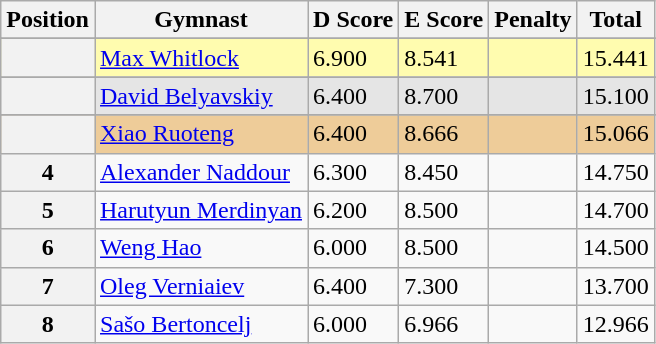<table class="wikitable sortable">
<tr>
<th>Position</th>
<th>Gymnast</th>
<th>D Score</th>
<th>E Score</th>
<th>Penalty</th>
<th>Total</th>
</tr>
<tr>
</tr>
<tr style="background:#fffcaf;">
<th scope="row" style="text-align:center"></th>
<td> <a href='#'>Max Whitlock</a></td>
<td>6.900</td>
<td>8.541</td>
<td></td>
<td>15.441</td>
</tr>
<tr>
</tr>
<tr style="background:#e5e5e5;">
<th scope="row" style="text-align:center"></th>
<td> <a href='#'>David Belyavskiy</a></td>
<td>6.400</td>
<td>8.700</td>
<td></td>
<td>15.100</td>
</tr>
<tr>
</tr>
<tr style="background:#ec9;">
<th scope="row" style="text-align:center"></th>
<td> <a href='#'>Xiao Ruoteng</a></td>
<td>6.400</td>
<td>8.666</td>
<td></td>
<td>15.066</td>
</tr>
<tr>
<th>4</th>
<td> <a href='#'>Alexander Naddour</a></td>
<td>6.300</td>
<td>8.450</td>
<td></td>
<td>14.750</td>
</tr>
<tr>
<th>5</th>
<td> <a href='#'>Harutyun Merdinyan</a></td>
<td>6.200</td>
<td>8.500</td>
<td></td>
<td>14.700</td>
</tr>
<tr>
<th>6</th>
<td> <a href='#'>Weng Hao</a></td>
<td>6.000</td>
<td>8.500</td>
<td></td>
<td>14.500</td>
</tr>
<tr>
<th>7</th>
<td> <a href='#'>Oleg Verniaiev</a></td>
<td>6.400</td>
<td>7.300</td>
<td></td>
<td>13.700</td>
</tr>
<tr>
<th>8</th>
<td> <a href='#'>Sašo Bertoncelj</a></td>
<td>6.000</td>
<td>6.966</td>
<td></td>
<td>12.966</td>
</tr>
</table>
